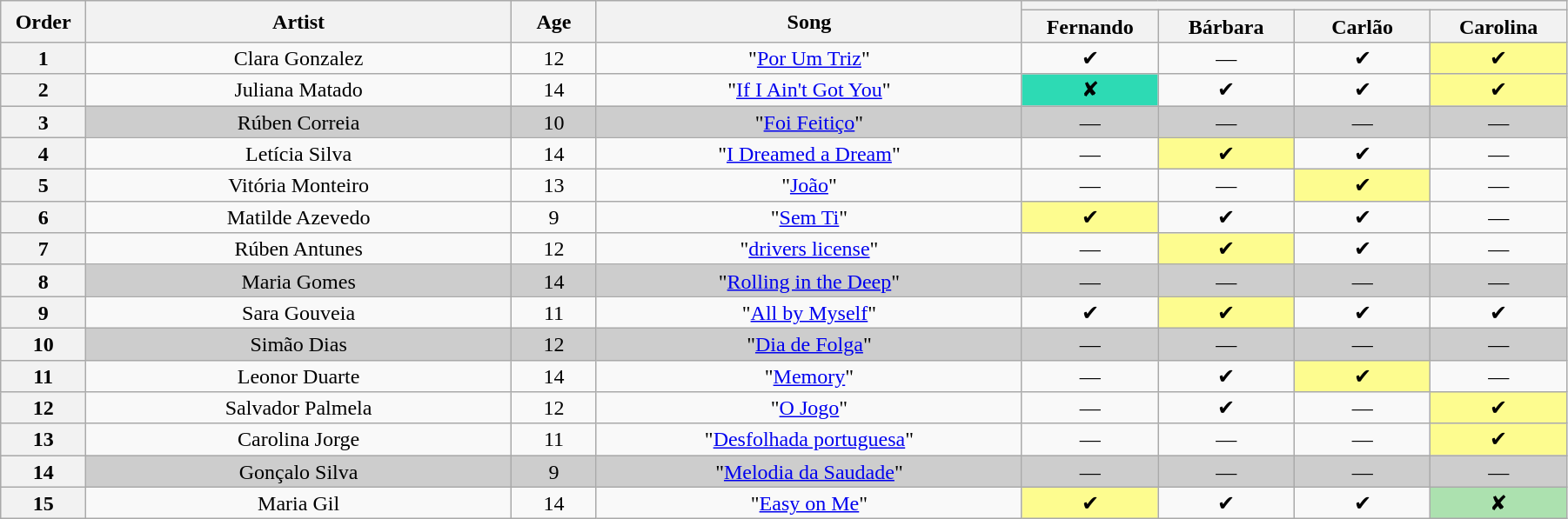<table class="wikitable" style="text-align:center; line-height:17px; width:95%">
<tr>
<th rowspan="2" width="05%">Order</th>
<th rowspan="2" width="25%">Artist</th>
<th rowspan="2" width="05%">Age</th>
<th rowspan="2" width="25%">Song</th>
<th colspan="4"></th>
</tr>
<tr>
<th width="08%">Fernando</th>
<th width="08%">Bárbara</th>
<th width="08%">Carlão</th>
<th width="08%">Carolina</th>
</tr>
<tr>
<th>1</th>
<td>Clara Gonzalez</td>
<td>12</td>
<td>"<a href='#'>Por Um Triz</a>"</td>
<td>✔</td>
<td>—</td>
<td>✔</td>
<td style="background:#fdfc8f">✔</td>
</tr>
<tr>
<th>2</th>
<td>Juliana Matado</td>
<td>14</td>
<td>"<a href='#'>If I Ain't Got You</a>"</td>
<td style="background:#2ddab4">✘</td>
<td>✔</td>
<td>✔</td>
<td style="background:#fdfc8f">✔</td>
</tr>
<tr style="background:#cdcdcd">
<th>3</th>
<td>Rúben Correia</td>
<td>10</td>
<td>"<a href='#'>Foi Feitiço</a>"</td>
<td>—</td>
<td>—</td>
<td>—</td>
<td>—</td>
</tr>
<tr>
<th>4</th>
<td>Letícia Silva</td>
<td>14</td>
<td>"<a href='#'>I Dreamed a Dream</a>"</td>
<td>—</td>
<td style="background:#fdfc8f">✔</td>
<td>✔</td>
<td>—</td>
</tr>
<tr>
<th>5</th>
<td>Vitória Monteiro</td>
<td>13</td>
<td>"<a href='#'>João</a>"</td>
<td>—</td>
<td>—</td>
<td style="background:#fdfc8f">✔</td>
<td>—</td>
</tr>
<tr>
<th>6</th>
<td>Matilde Azevedo</td>
<td>9</td>
<td>"<a href='#'>Sem Ti</a>"</td>
<td style="background:#fdfc8f">✔</td>
<td>✔</td>
<td>✔</td>
<td>—</td>
</tr>
<tr>
<th>7</th>
<td>Rúben Antunes</td>
<td>12</td>
<td>"<a href='#'>drivers license</a>"</td>
<td>—</td>
<td style="background:#fdfc8f">✔</td>
<td>✔</td>
<td>—</td>
</tr>
<tr style="background:#cdcdcd">
<th>8</th>
<td>Maria Gomes</td>
<td>14</td>
<td>"<a href='#'>Rolling in the Deep</a>"</td>
<td>—</td>
<td>—</td>
<td>—</td>
<td>—</td>
</tr>
<tr>
<th>9</th>
<td>Sara Gouveia</td>
<td>11</td>
<td>"<a href='#'>All by Myself</a>"</td>
<td>✔</td>
<td style="background:#fdfc8f">✔</td>
<td>✔</td>
<td>✔</td>
</tr>
<tr style="background:#cdcdcd">
<th>10</th>
<td>Simão Dias</td>
<td>12</td>
<td>"<a href='#'>Dia de Folga</a>"</td>
<td>—</td>
<td>—</td>
<td>—</td>
<td>—</td>
</tr>
<tr>
<th>11</th>
<td>Leonor Duarte</td>
<td>14</td>
<td>"<a href='#'>Memory</a>"</td>
<td>—</td>
<td>✔</td>
<td style="background:#fdfc8f">✔</td>
<td>—</td>
</tr>
<tr>
<th>12</th>
<td>Salvador Palmela</td>
<td>12</td>
<td>"<a href='#'>O Jogo</a>"</td>
<td>—</td>
<td>✔</td>
<td>—</td>
<td style="background:#fdfc8f">✔</td>
</tr>
<tr>
<th>13</th>
<td>Carolina Jorge</td>
<td>11</td>
<td>"<a href='#'>Desfolhada portuguesa</a>"</td>
<td>—</td>
<td>—</td>
<td>—</td>
<td style="background:#fdfc8f">✔</td>
</tr>
<tr style="background:#cdcdcd">
<th>14</th>
<td>Gonçalo Silva</td>
<td>9</td>
<td>"<a href='#'>Melodia da Saudade</a>"</td>
<td>—</td>
<td>—</td>
<td>—</td>
<td>—</td>
</tr>
<tr>
<th>15</th>
<td>Maria Gil</td>
<td>14</td>
<td>"<a href='#'>Easy on Me</a>"</td>
<td style="background:#fdfc8f">✔</td>
<td>✔</td>
<td>✔</td>
<td style="background:#ace1af">✘</td>
</tr>
</table>
